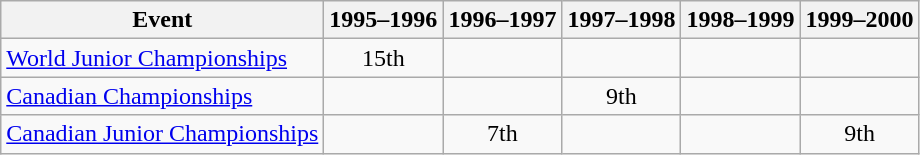<table class="wikitable">
<tr>
<th>Event</th>
<th>1995–1996</th>
<th>1996–1997</th>
<th>1997–1998</th>
<th>1998–1999</th>
<th>1999–2000</th>
</tr>
<tr>
<td><a href='#'>World Junior Championships</a></td>
<td align="center">15th</td>
<td></td>
<td></td>
<td></td>
<td></td>
</tr>
<tr>
<td><a href='#'>Canadian Championships</a></td>
<td></td>
<td></td>
<td align="center">9th</td>
<td></td>
<td></td>
</tr>
<tr>
<td><a href='#'>Canadian Junior Championships</a></td>
<td></td>
<td align="center">7th</td>
<td></td>
<td></td>
<td align="center">9th</td>
</tr>
</table>
